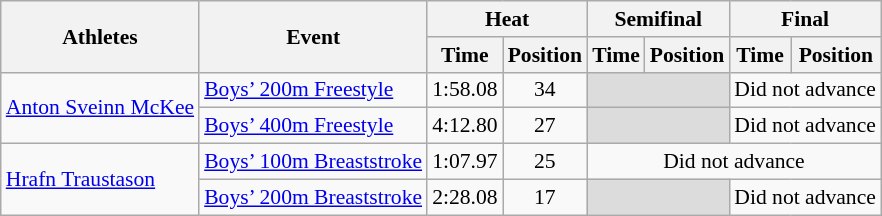<table class="wikitable" border="1" style="font-size:90%">
<tr>
<th rowspan=2>Athletes</th>
<th rowspan=2>Event</th>
<th colspan=2>Heat</th>
<th colspan=2>Semifinal</th>
<th colspan=2>Final</th>
</tr>
<tr>
<th>Time</th>
<th>Position</th>
<th>Time</th>
<th>Position</th>
<th>Time</th>
<th>Position</th>
</tr>
<tr>
<td rowspan=2><a href='#'>Anton Sveinn McKee</a></td>
<td><a href='#'>Boys’ 200m Freestyle</a></td>
<td align=center>1:58.08</td>
<td align=center>34</td>
<td colspan=2 bgcolor=#DCDCDC></td>
<td colspan="2" align=center>Did not advance</td>
</tr>
<tr>
<td><a href='#'>Boys’ 400m Freestyle</a></td>
<td align=center>4:12.80</td>
<td align=center>27</td>
<td colspan=2 bgcolor=#DCDCDC></td>
<td colspan="2" align=center>Did not advance</td>
</tr>
<tr>
<td rowspan=2><a href='#'>Hrafn Traustason</a></td>
<td><a href='#'>Boys’ 100m Breaststroke</a></td>
<td align=center>1:07.97</td>
<td align=center>25</td>
<td colspan="4" align=center>Did not advance</td>
</tr>
<tr>
<td><a href='#'>Boys’ 200m Breaststroke</a></td>
<td align=center>2:28.08</td>
<td align=center>17</td>
<td colspan=2 bgcolor=#DCDCDC></td>
<td colspan="2" align=center>Did not advance</td>
</tr>
</table>
